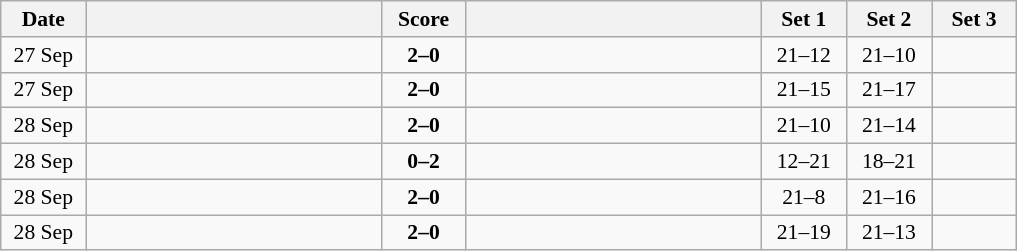<table class="wikitable" style="text-align: center; font-size:90% ">
<tr>
<th width="50">Date</th>
<th align="right" width="190"></th>
<th width="50">Score</th>
<th align="left" width="190"></th>
<th width="50">Set 1</th>
<th width="50">Set 2</th>
<th width="50">Set 3</th>
</tr>
<tr>
<td>27 Sep</td>
<td align=right><strong></strong></td>
<td align=center><strong>2–0</strong></td>
<td align=left></td>
<td>21–12</td>
<td>21–10</td>
<td></td>
</tr>
<tr>
<td>27 Sep</td>
<td align=right><strong></strong></td>
<td align=center><strong>2–0</strong></td>
<td align=left></td>
<td>21–15</td>
<td>21–17</td>
<td></td>
</tr>
<tr>
<td>28 Sep</td>
<td align=right><strong></strong></td>
<td align=center><strong>2–0</strong></td>
<td align=left></td>
<td>21–10</td>
<td>21–14</td>
<td></td>
</tr>
<tr>
<td>28 Sep</td>
<td align=right></td>
<td align=center><strong>0–2</strong></td>
<td align=left><strong></strong></td>
<td>12–21</td>
<td>18–21</td>
<td></td>
</tr>
<tr>
<td>28 Sep</td>
<td align=right><strong></strong></td>
<td align=center><strong>2–0</strong></td>
<td align=left></td>
<td>21–8</td>
<td>21–16</td>
<td></td>
</tr>
<tr>
<td>28 Sep</td>
<td align=right><strong></strong></td>
<td align=center><strong>2–0</strong></td>
<td align=left></td>
<td>21–19</td>
<td>21–13</td>
<td></td>
</tr>
</table>
